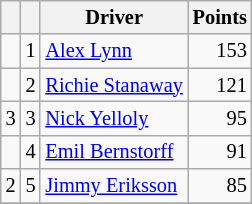<table class="wikitable" style="font-size: 85%;">
<tr>
<th></th>
<th></th>
<th>Driver</th>
<th>Points</th>
</tr>
<tr>
<td align="left"></td>
<td align="center">1</td>
<td> <a href='#'>Alex Lynn</a></td>
<td align="right">153</td>
</tr>
<tr>
<td align="left"></td>
<td align="center">2</td>
<td> <a href='#'>Richie Stanaway</a></td>
<td align="right">121</td>
</tr>
<tr>
<td align="left"> 3</td>
<td align="center">3</td>
<td> <a href='#'>Nick Yelloly</a></td>
<td align="right">95</td>
</tr>
<tr>
<td align="left"></td>
<td align="center">4</td>
<td> <a href='#'>Emil Bernstorff</a></td>
<td align="right">91</td>
</tr>
<tr>
<td align="left"> 2</td>
<td align="center">5</td>
<td> <a href='#'>Jimmy Eriksson</a></td>
<td align="right">85</td>
</tr>
<tr>
</tr>
</table>
